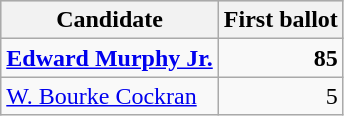<table class=wikitable>
<tr bgcolor=lightgrey>
<th>Candidate</th>
<th>First ballot</th>
</tr>
<tr>
<td> <strong><a href='#'>Edward Murphy Jr.</a></strong></td>
<td align="right"><strong>85</strong></td>
</tr>
<tr>
<td><a href='#'>W. Bourke Cockran</a></td>
<td align="right">5</td>
</tr>
</table>
